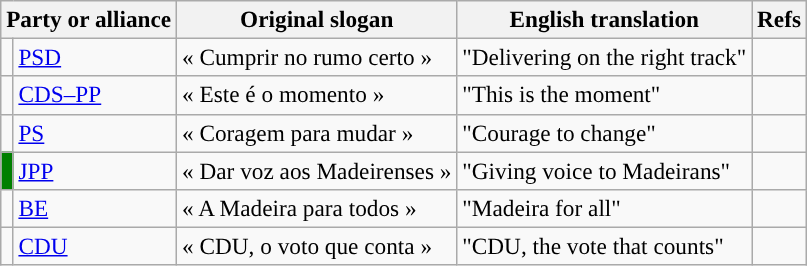<table class="wikitable" style="font-size:97%; text-align:left;">
<tr>
<th style="text-align:left;" colspan="2">Party or alliance</th>
<th>Original slogan</th>
<th>English translation</th>
<th>Refs</th>
</tr>
<tr>
<td style="color:inherit;background:"></td>
<td><a href='#'>PSD</a></td>
<td>« Cumprir no rumo certo »</td>
<td>"Delivering on the right track"</td>
<td></td>
</tr>
<tr>
<td style="color:inherit;background:"></td>
<td><a href='#'>CDS–PP</a></td>
<td>« Este é o momento »</td>
<td>"This is the moment"</td>
<td></td>
</tr>
<tr>
<td width="1" style="color:inherit;background:"></td>
<td><a href='#'>PS</a></td>
<td>« Coragem para mudar »</td>
<td>"Courage to change"</td>
<td></td>
</tr>
<tr>
<td style="background:green;"></td>
<td><a href='#'>JPP</a></td>
<td>« Dar voz aos Madeirenses »</td>
<td>"Giving voice to Madeirans"</td>
<td></td>
</tr>
<tr>
<td style="color:inherit;background:"></td>
<td><a href='#'>BE</a></td>
<td>« A Madeira para todos »</td>
<td>"Madeira for all"</td>
<td></td>
</tr>
<tr>
<td style="color:inherit;background:"></td>
<td><a href='#'>CDU</a></td>
<td>« CDU, o voto que conta »</td>
<td>"CDU, the vote that counts"</td>
<td></td>
</tr>
</table>
